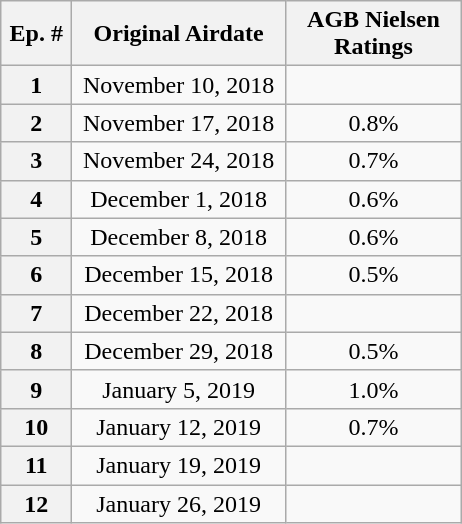<table class=wikitable style=text-align:center>
<tr>
<th style=width:40px>Ep. #</th>
<th style=width:135px>Original Airdate</th>
<th width=110>AGB Nielsen Ratings</th>
</tr>
<tr>
<th>1</th>
<td>November 10, 2018</td>
<td></td>
</tr>
<tr>
<th>2</th>
<td>November 17, 2018</td>
<td>0.8%</td>
</tr>
<tr>
<th>3</th>
<td>November 24, 2018</td>
<td>0.7%</td>
</tr>
<tr>
<th>4</th>
<td>December 1, 2018</td>
<td>0.6%</td>
</tr>
<tr>
<th>5</th>
<td>December 8, 2018</td>
<td>0.6%</td>
</tr>
<tr>
<th>6</th>
<td>December 15, 2018</td>
<td>0.5%</td>
</tr>
<tr>
<th>7</th>
<td>December 22, 2018</td>
<td></td>
</tr>
<tr>
<th>8</th>
<td>December 29, 2018</td>
<td>0.5%</td>
</tr>
<tr>
<th>9</th>
<td>January 5, 2019</td>
<td>1.0%</td>
</tr>
<tr>
<th>10</th>
<td>January 12, 2019</td>
<td>0.7%</td>
</tr>
<tr>
<th>11</th>
<td>January 19, 2019</td>
<td></td>
</tr>
<tr>
<th>12</th>
<td>January 26, 2019</td>
<td></td>
</tr>
</table>
